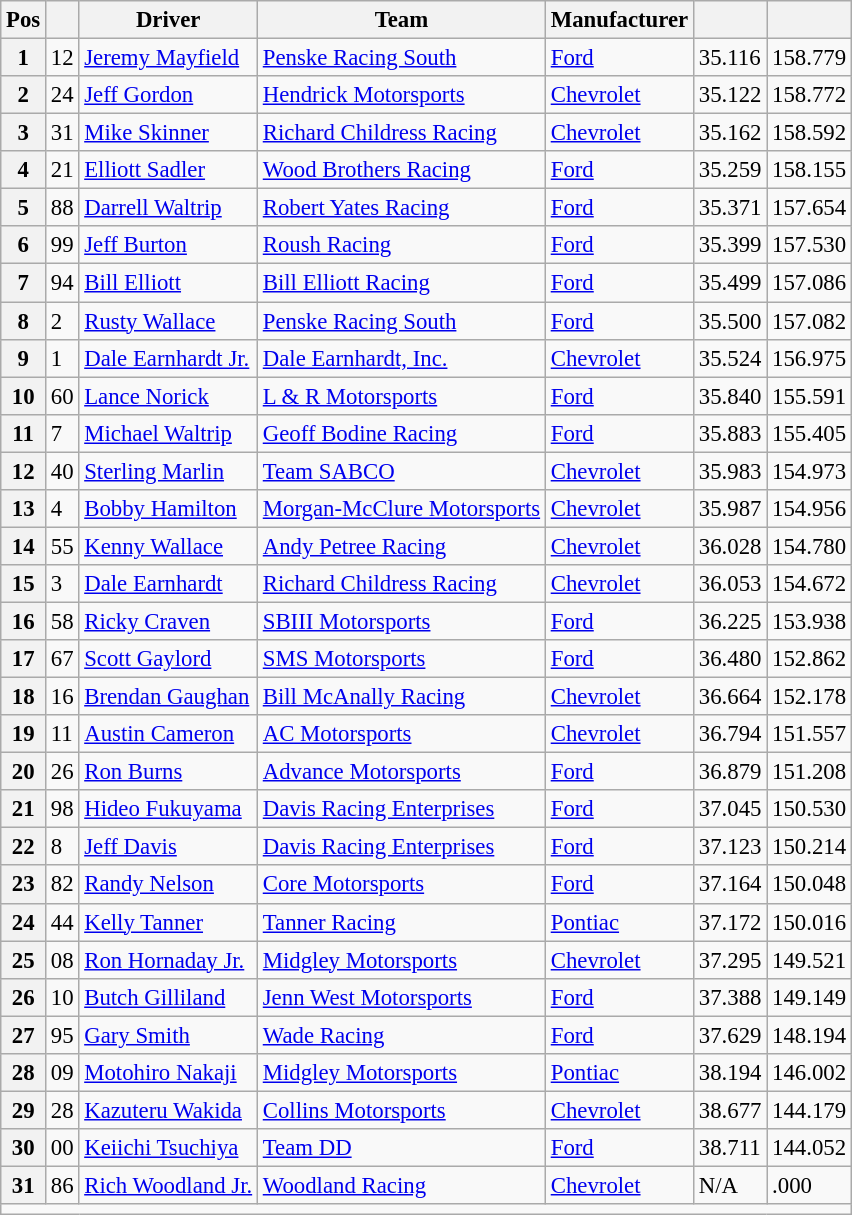<table class="wikitable" style="font-size:95%">
<tr>
<th>Pos</th>
<th></th>
<th>Driver</th>
<th>Team</th>
<th>Manufacturer</th>
<th></th>
<th></th>
</tr>
<tr>
<th>1</th>
<td>12</td>
<td><a href='#'>Jeremy Mayfield</a></td>
<td><a href='#'>Penske Racing South</a></td>
<td><a href='#'>Ford</a></td>
<td>35.116</td>
<td>158.779</td>
</tr>
<tr>
<th>2</th>
<td>24</td>
<td><a href='#'>Jeff Gordon</a></td>
<td><a href='#'>Hendrick Motorsports</a></td>
<td><a href='#'>Chevrolet</a></td>
<td>35.122</td>
<td>158.772</td>
</tr>
<tr>
<th>3</th>
<td>31</td>
<td><a href='#'>Mike Skinner</a></td>
<td><a href='#'>Richard Childress Racing</a></td>
<td><a href='#'>Chevrolet</a></td>
<td>35.162</td>
<td>158.592</td>
</tr>
<tr>
<th>4</th>
<td>21</td>
<td><a href='#'>Elliott Sadler</a></td>
<td><a href='#'>Wood Brothers Racing</a></td>
<td><a href='#'>Ford</a></td>
<td>35.259</td>
<td>158.155</td>
</tr>
<tr>
<th>5</th>
<td>88</td>
<td><a href='#'>Darrell Waltrip</a></td>
<td><a href='#'>Robert Yates Racing</a></td>
<td><a href='#'>Ford</a></td>
<td>35.371</td>
<td>157.654</td>
</tr>
<tr>
<th>6</th>
<td>99</td>
<td><a href='#'>Jeff Burton</a></td>
<td><a href='#'>Roush Racing</a></td>
<td><a href='#'>Ford</a></td>
<td>35.399</td>
<td>157.530</td>
</tr>
<tr>
<th>7</th>
<td>94</td>
<td><a href='#'>Bill Elliott</a></td>
<td><a href='#'>Bill Elliott Racing</a></td>
<td><a href='#'>Ford</a></td>
<td>35.499</td>
<td>157.086</td>
</tr>
<tr>
<th>8</th>
<td>2</td>
<td><a href='#'>Rusty Wallace</a></td>
<td><a href='#'>Penske Racing South</a></td>
<td><a href='#'>Ford</a></td>
<td>35.500</td>
<td>157.082</td>
</tr>
<tr>
<th>9</th>
<td>1</td>
<td><a href='#'>Dale Earnhardt Jr.</a></td>
<td><a href='#'>Dale Earnhardt, Inc.</a></td>
<td><a href='#'>Chevrolet</a></td>
<td>35.524</td>
<td>156.975</td>
</tr>
<tr>
<th>10</th>
<td>60</td>
<td><a href='#'>Lance Norick</a></td>
<td><a href='#'>L & R Motorsports</a></td>
<td><a href='#'>Ford</a></td>
<td>35.840</td>
<td>155.591</td>
</tr>
<tr>
<th>11</th>
<td>7</td>
<td><a href='#'>Michael Waltrip</a></td>
<td><a href='#'>Geoff Bodine Racing</a></td>
<td><a href='#'>Ford</a></td>
<td>35.883</td>
<td>155.405</td>
</tr>
<tr>
<th>12</th>
<td>40</td>
<td><a href='#'>Sterling Marlin</a></td>
<td><a href='#'>Team SABCO</a></td>
<td><a href='#'>Chevrolet</a></td>
<td>35.983</td>
<td>154.973</td>
</tr>
<tr>
<th>13</th>
<td>4</td>
<td><a href='#'>Bobby Hamilton</a></td>
<td><a href='#'>Morgan-McClure Motorsports</a></td>
<td><a href='#'>Chevrolet</a></td>
<td>35.987</td>
<td>154.956</td>
</tr>
<tr>
<th>14</th>
<td>55</td>
<td><a href='#'>Kenny Wallace</a></td>
<td><a href='#'>Andy Petree Racing</a></td>
<td><a href='#'>Chevrolet</a></td>
<td>36.028</td>
<td>154.780</td>
</tr>
<tr>
<th>15</th>
<td>3</td>
<td><a href='#'>Dale Earnhardt</a></td>
<td><a href='#'>Richard Childress Racing</a></td>
<td><a href='#'>Chevrolet</a></td>
<td>36.053</td>
<td>154.672</td>
</tr>
<tr>
<th>16</th>
<td>58</td>
<td><a href='#'>Ricky Craven</a></td>
<td><a href='#'>SBIII Motorsports</a></td>
<td><a href='#'>Ford</a></td>
<td>36.225</td>
<td>153.938</td>
</tr>
<tr>
<th>17</th>
<td>67</td>
<td><a href='#'>Scott Gaylord</a></td>
<td><a href='#'>SMS Motorsports</a></td>
<td><a href='#'>Ford</a></td>
<td>36.480</td>
<td>152.862</td>
</tr>
<tr>
<th>18</th>
<td>16</td>
<td><a href='#'>Brendan Gaughan</a></td>
<td><a href='#'>Bill McAnally Racing</a></td>
<td><a href='#'>Chevrolet</a></td>
<td>36.664</td>
<td>152.178</td>
</tr>
<tr>
<th>19</th>
<td>11</td>
<td><a href='#'>Austin Cameron</a></td>
<td><a href='#'>AC Motorsports</a></td>
<td><a href='#'>Chevrolet</a></td>
<td>36.794</td>
<td>151.557</td>
</tr>
<tr>
<th>20</th>
<td>26</td>
<td><a href='#'>Ron Burns</a></td>
<td><a href='#'>Advance Motorsports</a></td>
<td><a href='#'>Ford</a></td>
<td>36.879</td>
<td>151.208</td>
</tr>
<tr>
<th>21</th>
<td>98</td>
<td><a href='#'>Hideo Fukuyama</a></td>
<td><a href='#'>Davis Racing Enterprises</a></td>
<td><a href='#'>Ford</a></td>
<td>37.045</td>
<td>150.530</td>
</tr>
<tr>
<th>22</th>
<td>8</td>
<td><a href='#'>Jeff Davis</a></td>
<td><a href='#'>Davis Racing Enterprises</a></td>
<td><a href='#'>Ford</a></td>
<td>37.123</td>
<td>150.214</td>
</tr>
<tr>
<th>23</th>
<td>82</td>
<td><a href='#'>Randy Nelson</a></td>
<td><a href='#'>Core Motorsports</a></td>
<td><a href='#'>Ford</a></td>
<td>37.164</td>
<td>150.048</td>
</tr>
<tr>
<th>24</th>
<td>44</td>
<td><a href='#'>Kelly Tanner</a></td>
<td><a href='#'>Tanner Racing</a></td>
<td><a href='#'>Pontiac</a></td>
<td>37.172</td>
<td>150.016</td>
</tr>
<tr>
<th>25</th>
<td>08</td>
<td><a href='#'>Ron Hornaday Jr.</a></td>
<td><a href='#'>Midgley Motorsports</a></td>
<td><a href='#'>Chevrolet</a></td>
<td>37.295</td>
<td>149.521</td>
</tr>
<tr>
<th>26</th>
<td>10</td>
<td><a href='#'>Butch Gilliland</a></td>
<td><a href='#'>Jenn West Motorsports</a></td>
<td><a href='#'>Ford</a></td>
<td>37.388</td>
<td>149.149</td>
</tr>
<tr>
<th>27</th>
<td>95</td>
<td><a href='#'>Gary Smith</a></td>
<td><a href='#'>Wade Racing</a></td>
<td><a href='#'>Ford</a></td>
<td>37.629</td>
<td>148.194</td>
</tr>
<tr>
<th>28</th>
<td>09</td>
<td><a href='#'>Motohiro Nakaji</a></td>
<td><a href='#'>Midgley Motorsports</a></td>
<td><a href='#'>Pontiac</a></td>
<td>38.194</td>
<td>146.002</td>
</tr>
<tr>
<th>29</th>
<td>28</td>
<td><a href='#'>Kazuteru Wakida</a></td>
<td><a href='#'>Collins Motorsports</a></td>
<td><a href='#'>Chevrolet</a></td>
<td>38.677</td>
<td>144.179</td>
</tr>
<tr>
<th>30</th>
<td>00</td>
<td><a href='#'>Keiichi Tsuchiya</a></td>
<td><a href='#'>Team DD</a></td>
<td><a href='#'>Ford</a></td>
<td>38.711</td>
<td>144.052</td>
</tr>
<tr>
<th>31</th>
<td>86</td>
<td><a href='#'>Rich Woodland Jr.</a></td>
<td><a href='#'>Woodland Racing</a></td>
<td><a href='#'>Chevrolet</a></td>
<td>N/A</td>
<td>.000</td>
</tr>
<tr>
<td colspan="8"></td>
</tr>
</table>
